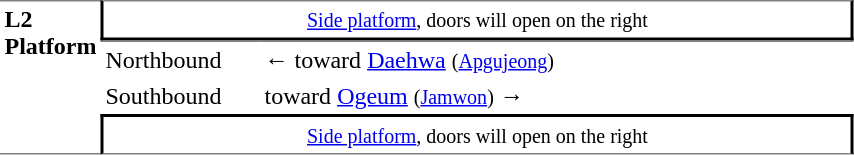<table table border=0 cellspacing=0 cellpadding=3>
<tr>
<td style="border-top:solid 1px gray;border-bottom:solid 1px gray;" width=50 rowspan=10 valign=top><strong>L2<br>Platform</strong></td>
<td style="border-top:solid 1px gray;border-right:solid 2px black;border-left:solid 2px black;border-bottom:solid 2px black;text-align:center;" colspan=2><small><a href='#'>Side platform</a>, doors will open on the right</small></td>
</tr>
<tr>
<td style="border-bottom:solid 0px gray;border-top:solid 1px gray;" width=100>Northbound</td>
<td style="border-bottom:solid 0px gray;border-top:solid 1px gray;" width=390>←  toward <a href='#'>Daehwa</a> <small>(<a href='#'>Apgujeong</a>)</small></td>
</tr>
<tr>
<td>Southbound</td>
<td>  toward <a href='#'>Ogeum</a> <small>(<a href='#'>Jamwon</a>)</small> →</td>
</tr>
<tr>
<td style="border-top:solid 2px black;border-right:solid 2px black;border-left:solid 2px black;border-bottom:solid 1px gray;text-align:center;" colspan=2><small><a href='#'>Side platform</a>, doors will open on the right</small></td>
</tr>
</table>
